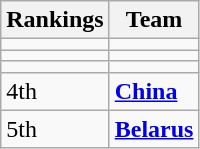<table class="wikitable">
<tr>
<th>Rankings</th>
<th>Team</th>
</tr>
<tr>
<td></td>
<td><strong></strong></td>
</tr>
<tr>
<td></td>
<td><strong></strong></td>
</tr>
<tr>
<td></td>
<td><strong></strong></td>
</tr>
<tr>
<td>4th</td>
<td> <a href='#'><strong>China</strong></a></td>
</tr>
<tr>
<td>5th</td>
<td> <a href='#'><strong>Belarus</strong></a></td>
</tr>
</table>
